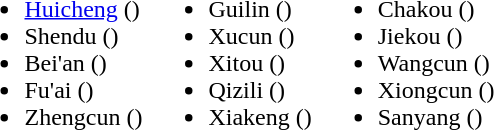<table>
<tr>
<td valign="top"><br><ul><li><a href='#'>Huicheng</a> ()</li><li>Shendu ()</li><li>Bei'an ()</li><li>Fu'ai ()</li><li>Zhengcun ()</li></ul></td>
<td valign="top"><br><ul><li>Guilin ()</li><li>Xucun ()</li><li>Xitou ()</li><li>Qizili ()</li><li>Xiakeng ()</li></ul></td>
<td valign="top"><br><ul><li>Chakou ()</li><li>Jiekou ()</li><li>Wangcun ()</li><li>Xiongcun ()</li><li>Sanyang ()</li></ul></td>
</tr>
</table>
